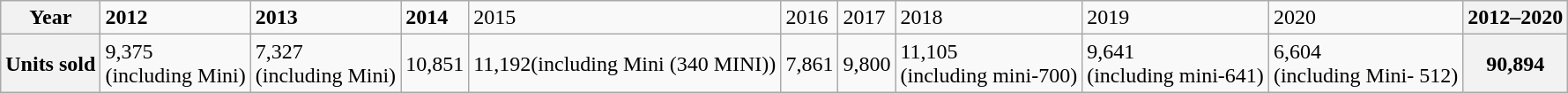<table class="wikitable">
<tr>
<th>Year</th>
<td><strong>2012</strong></td>
<td><strong>2013</strong></td>
<td><strong>2014<strong><em><em></td>
<td></strong>2015<strong></td>
<td></strong>2016<strong></td>
<td></strong>2017<strong></td>
<td></strong>2018<strong></td>
<td></strong>2019<strong></td>
<td></strong>2020<strong></td>
<th>2012–2020</th>
</tr>
<tr>
<th>Units sold</th>
<td>9,375<br>(including Mini)</td>
<td>7,327<br>(including Mini)</td>
<td>10,851</td>
<td>11,192(including Mini (340 MINI))</td>
<td>7,861</td>
<td>9,800</td>
<td>11,105<br>(including mini-700)</td>
<td>9,641<br>(including mini-641)</td>
<td>6,604<br>(including Mini- 512)</td>
<th>90,894</th>
</tr>
</table>
